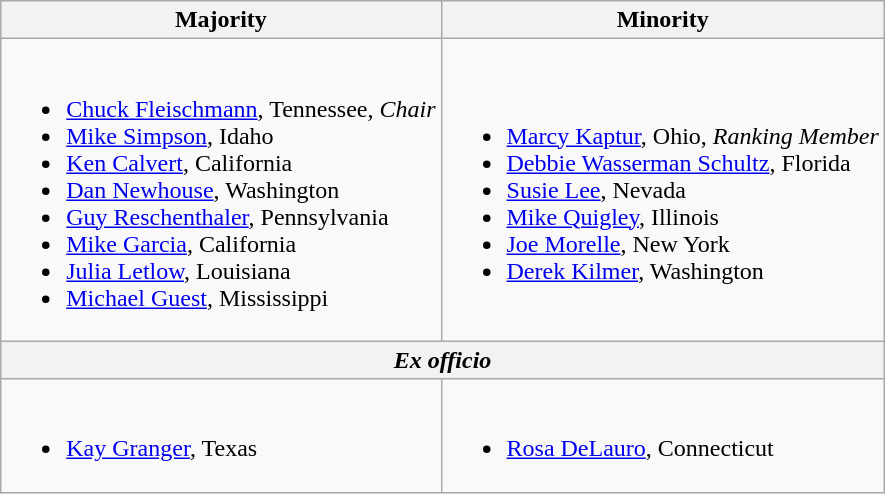<table class=wikitable>
<tr>
<th>Majority</th>
<th>Minority</th>
</tr>
<tr>
<td><br><ul><li><a href='#'>Chuck Fleischmann</a>, Tennessee, <em>Chair</em></li><li><a href='#'>Mike Simpson</a>, Idaho</li><li><a href='#'>Ken Calvert</a>, California</li><li><a href='#'>Dan Newhouse</a>, Washington</li><li><a href='#'>Guy Reschenthaler</a>, Pennsylvania</li><li><a href='#'>Mike Garcia</a>, California</li><li><a href='#'>Julia Letlow</a>, Louisiana</li><li><a href='#'>Michael Guest</a>, Mississippi</li></ul></td>
<td><br><ul><li><a href='#'>Marcy Kaptur</a>, Ohio, <em>Ranking Member</em></li><li><a href='#'>Debbie Wasserman Schultz</a>, Florida</li><li><a href='#'>Susie Lee</a>, Nevada</li><li><a href='#'>Mike Quigley</a>, Illinois</li><li><a href='#'>Joe Morelle</a>, New York</li><li><a href='#'>Derek Kilmer</a>, Washington</li></ul></td>
</tr>
<tr>
<th colspan=2><em>Ex officio</em></th>
</tr>
<tr>
<td><br><ul><li><a href='#'>Kay Granger</a>, Texas</li></ul></td>
<td><br><ul><li><a href='#'>Rosa DeLauro</a>, Connecticut</li></ul></td>
</tr>
</table>
